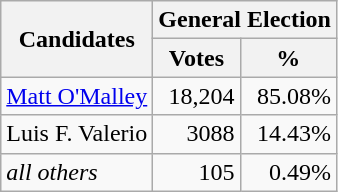<table class=wikitable>
<tr>
<th colspan=1 rowspan=2><strong>Candidates</strong></th>
<th colspan=2><strong>General Election</strong></th>
</tr>
<tr>
<th>Votes</th>
<th>%</th>
</tr>
<tr>
<td><a href='#'>Matt O'Malley</a></td>
<td align="right">18,204</td>
<td align="right">85.08%</td>
</tr>
<tr>
<td>Luis F. Valerio</td>
<td align="right">3088</td>
<td align="right">14.43%</td>
</tr>
<tr>
<td><em>all others</em></td>
<td align="right">105</td>
<td align="right">0.49%</td>
</tr>
</table>
